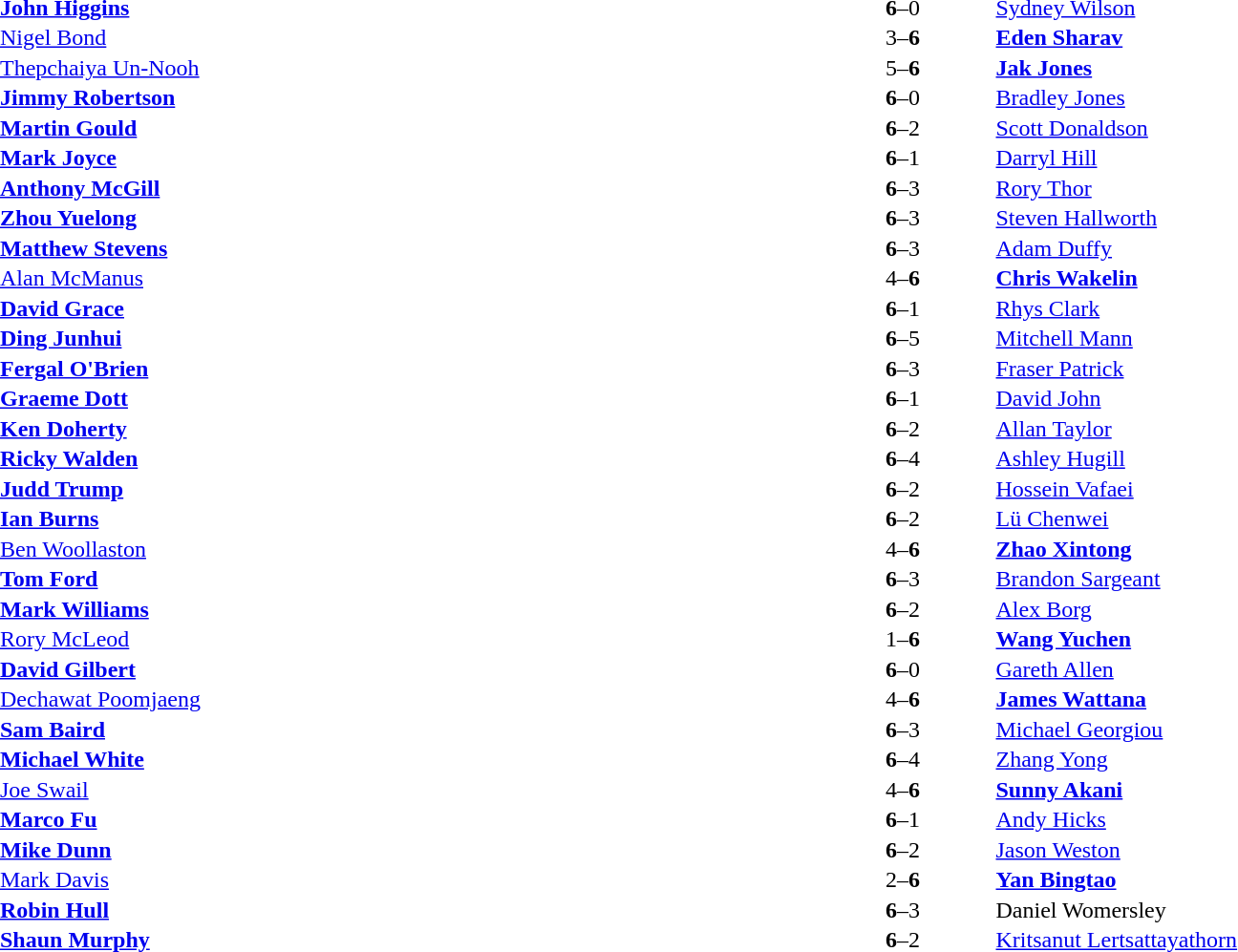<table width="100%" cellspacing="1">
<tr>
<th width=45%></th>
<th width=10%></th>
<th width=45%></th>
</tr>
<tr>
<td> <strong><a href='#'>John Higgins</a></strong></td>
<td align="center"><strong>6</strong>–0</td>
<td> <a href='#'>Sydney Wilson</a></td>
</tr>
<tr>
<td> <a href='#'>Nigel Bond</a></td>
<td align="center">3–<strong>6</strong></td>
<td> <strong><a href='#'>Eden Sharav</a></strong></td>
</tr>
<tr>
<td> <a href='#'>Thepchaiya Un-Nooh</a></td>
<td align="center">5–<strong>6</strong></td>
<td> <strong><a href='#'>Jak Jones</a></strong></td>
</tr>
<tr>
<td> <strong><a href='#'>Jimmy Robertson</a></strong></td>
<td align="center"><strong>6</strong>–0</td>
<td> <a href='#'>Bradley Jones</a></td>
</tr>
<tr>
<td> <strong><a href='#'>Martin Gould</a></strong></td>
<td align="center"><strong>6</strong>–2</td>
<td> <a href='#'>Scott Donaldson</a></td>
</tr>
<tr>
<td> <strong><a href='#'>Mark Joyce</a></strong></td>
<td align="center"><strong>6</strong>–1</td>
<td> <a href='#'>Darryl Hill</a></td>
</tr>
<tr>
<td> <strong><a href='#'>Anthony McGill</a></strong></td>
<td align="center"><strong>6</strong>–3</td>
<td> <a href='#'>Rory Thor</a></td>
</tr>
<tr>
<td> <strong><a href='#'>Zhou Yuelong</a></strong></td>
<td align="center"><strong>6</strong>–3</td>
<td> <a href='#'>Steven Hallworth</a></td>
</tr>
<tr>
<td> <strong><a href='#'>Matthew Stevens</a></strong></td>
<td align="center"><strong>6</strong>–3</td>
<td> <a href='#'>Adam Duffy</a></td>
</tr>
<tr>
<td> <a href='#'>Alan McManus</a></td>
<td align="center">4–<strong>6</strong></td>
<td> <strong><a href='#'>Chris Wakelin</a></strong></td>
</tr>
<tr>
<td> <strong><a href='#'>David Grace</a></strong></td>
<td align="center"><strong>6</strong>–1</td>
<td> <a href='#'>Rhys Clark</a></td>
</tr>
<tr>
<td> <strong><a href='#'>Ding Junhui</a></strong></td>
<td align="center"><strong>6</strong>–5</td>
<td> <a href='#'>Mitchell Mann</a></td>
</tr>
<tr>
<td> <strong><a href='#'>Fergal O'Brien</a></strong></td>
<td align="center"><strong>6</strong>–3</td>
<td> <a href='#'>Fraser Patrick</a></td>
</tr>
<tr>
<td> <strong><a href='#'>Graeme Dott</a></strong></td>
<td align="center"><strong>6</strong>–1</td>
<td> <a href='#'>David John</a></td>
</tr>
<tr>
<td> <strong><a href='#'>Ken Doherty</a></strong></td>
<td align="center"><strong>6</strong>–2</td>
<td> <a href='#'>Allan Taylor</a></td>
</tr>
<tr>
<td> <strong><a href='#'>Ricky Walden</a></strong></td>
<td align="center"><strong>6</strong>–4</td>
<td> <a href='#'>Ashley Hugill</a></td>
</tr>
<tr>
<td> <strong><a href='#'>Judd Trump</a></strong></td>
<td align="center"><strong>6</strong>–2</td>
<td> <a href='#'>Hossein Vafaei</a></td>
</tr>
<tr>
<td> <strong><a href='#'>Ian Burns</a></strong></td>
<td align="center"><strong>6</strong>–2</td>
<td> <a href='#'>Lü Chenwei</a></td>
</tr>
<tr>
<td> <a href='#'>Ben Woollaston</a></td>
<td align="center">4–<strong>6</strong></td>
<td> <strong><a href='#'>Zhao Xintong</a></strong></td>
</tr>
<tr>
<td> <strong><a href='#'>Tom Ford</a></strong></td>
<td align="center"><strong>6</strong>–3</td>
<td> <a href='#'>Brandon Sargeant</a></td>
</tr>
<tr>
<td> <strong><a href='#'>Mark Williams</a></strong></td>
<td align="center"><strong>6</strong>–2</td>
<td> <a href='#'>Alex Borg</a></td>
</tr>
<tr>
<td> <a href='#'>Rory McLeod</a></td>
<td align="center">1–<strong>6</strong></td>
<td> <strong><a href='#'>Wang Yuchen</a></strong></td>
</tr>
<tr>
<td> <strong><a href='#'>David Gilbert</a></strong></td>
<td align="center"><strong>6</strong>–0</td>
<td> <a href='#'>Gareth Allen</a></td>
</tr>
<tr>
<td> <a href='#'>Dechawat Poomjaeng</a></td>
<td align="center">4–<strong>6</strong></td>
<td> <strong><a href='#'>James Wattana</a></strong></td>
</tr>
<tr>
<td> <strong><a href='#'>Sam Baird</a></strong></td>
<td align="center"><strong>6</strong>–3</td>
<td> <a href='#'>Michael Georgiou</a></td>
</tr>
<tr>
<td> <strong><a href='#'>Michael White</a></strong></td>
<td align="center"><strong>6</strong>–4</td>
<td> <a href='#'>Zhang Yong</a></td>
</tr>
<tr>
<td> <a href='#'>Joe Swail</a></td>
<td align="center">4–<strong>6</strong></td>
<td> <strong><a href='#'>Sunny Akani</a></strong></td>
</tr>
<tr>
<td> <strong><a href='#'>Marco Fu</a></strong></td>
<td align="center"><strong>6</strong>–1</td>
<td> <a href='#'>Andy Hicks</a></td>
</tr>
<tr>
<td> <strong><a href='#'>Mike Dunn</a></strong></td>
<td align="center"><strong>6</strong>–2</td>
<td> <a href='#'>Jason Weston</a></td>
</tr>
<tr>
<td> <a href='#'>Mark Davis</a></td>
<td align="center">2–<strong>6</strong></td>
<td> <strong><a href='#'>Yan Bingtao</a></strong></td>
</tr>
<tr>
<td> <strong><a href='#'>Robin Hull</a></strong></td>
<td align="center"><strong>6</strong>–3</td>
<td> Daniel Womersley</td>
</tr>
<tr>
<td> <strong><a href='#'>Shaun Murphy</a></strong></td>
<td align="center"><strong>6</strong>–2</td>
<td> <a href='#'>Kritsanut Lertsattayathorn</a></td>
</tr>
</table>
